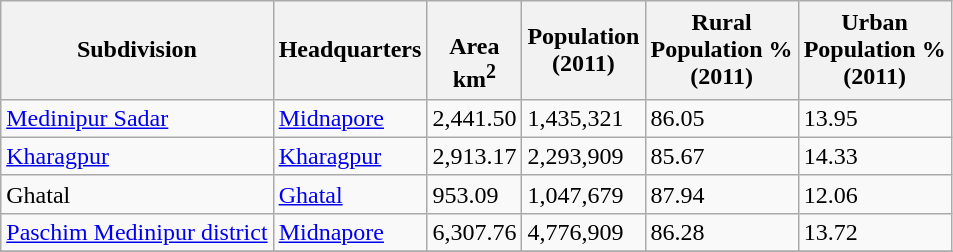<table class="wikitable sortable">
<tr>
<th>Subdivision</th>
<th>Headquarters</th>
<th><br>Area<br>km<sup>2</sup></th>
<th>Population<br>(2011)</th>
<th>Rural<br>Population %<br>(2011)</th>
<th>Urban<br> Population % <br>(2011)</th>
</tr>
<tr>
<td><a href='#'>Medinipur Sadar</a></td>
<td><a href='#'>Midnapore</a></td>
<td>2,441.50</td>
<td>1,435,321</td>
<td>86.05</td>
<td>13.95</td>
</tr>
<tr>
<td><a href='#'>Kharagpur</a></td>
<td><a href='#'>Kharagpur</a></td>
<td>2,913.17</td>
<td>2,293,909</td>
<td>85.67</td>
<td>14.33</td>
</tr>
<tr>
<td>Ghatal</td>
<td><a href='#'>Ghatal</a></td>
<td>953.09</td>
<td>1,047,679</td>
<td>87.94</td>
<td>12.06</td>
</tr>
<tr>
<td><a href='#'>Paschim Medinipur district</a></td>
<td><a href='#'>Midnapore</a></td>
<td>6,307.76</td>
<td>4,776,909</td>
<td>86.28</td>
<td>13.72</td>
</tr>
<tr>
</tr>
</table>
